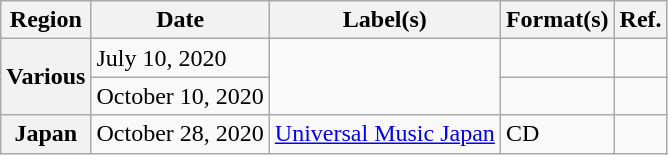<table class="wikitable plainrowheaders">
<tr>
<th scope="col">Region</th>
<th scope="col">Date</th>
<th scope="col">Label(s)</th>
<th scope="col">Format(s)</th>
<th scope="col">Ref.</th>
</tr>
<tr>
<th scope="row" rowspan="2">Various</th>
<td>July 10, 2020</td>
<td rowspan="2"></td>
<td></td>
<td style="text-align:center;"></td>
</tr>
<tr>
<td>October 10, 2020</td>
<td></td>
<td style="text-align:center;"></td>
</tr>
<tr>
<th scope="row">Japan</th>
<td>October 28, 2020</td>
<td><a href='#'>Universal Music Japan</a></td>
<td>CD</td>
<td style="text-align:center;"></td>
</tr>
</table>
